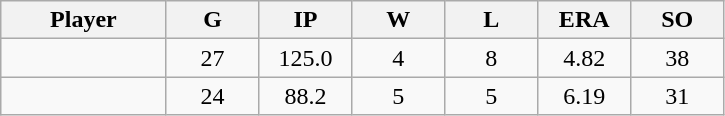<table class="wikitable sortable">
<tr>
<th bgcolor="#DDDDFF" width="16%">Player</th>
<th bgcolor="#DDDDFF" width="9%">G</th>
<th bgcolor="#DDDDFF" width="9%">IP</th>
<th bgcolor="#DDDDFF" width="9%">W</th>
<th bgcolor="#DDDDFF" width="9%">L</th>
<th bgcolor="#DDDDFF" width="9%">ERA</th>
<th bgcolor="#DDDDFF" width="9%">SO</th>
</tr>
<tr align="center">
<td></td>
<td>27</td>
<td>125.0</td>
<td>4</td>
<td>8</td>
<td>4.82</td>
<td>38</td>
</tr>
<tr align="center">
<td></td>
<td>24</td>
<td>88.2</td>
<td>5</td>
<td>5</td>
<td>6.19</td>
<td>31</td>
</tr>
</table>
